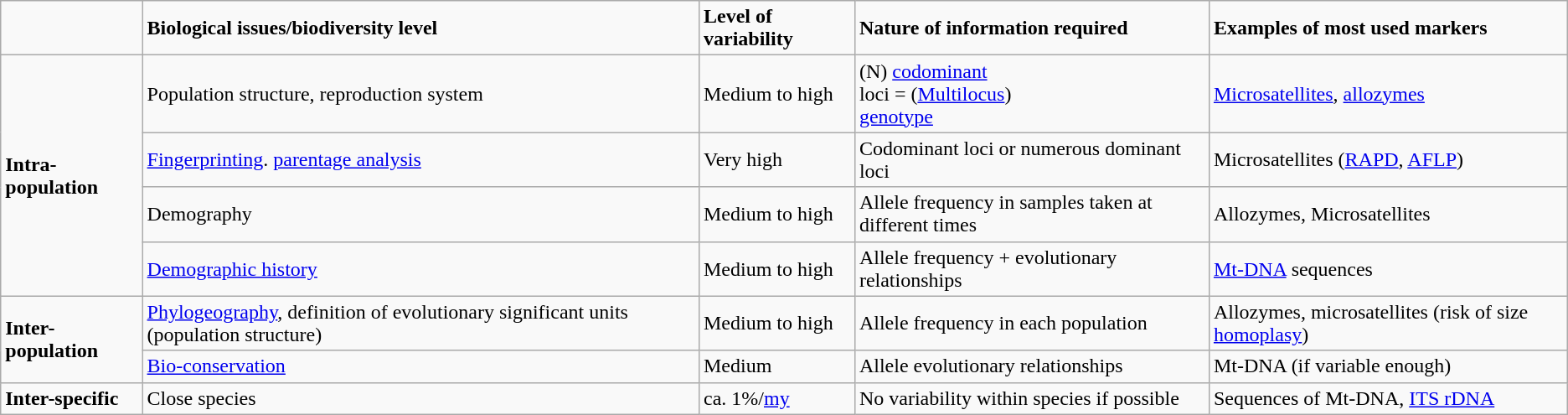<table class="wikitable">
<tr>
<td></td>
<td><strong>Biological issues/biodiversity level</strong></td>
<td><strong>Level of variability</strong></td>
<td><strong>Nature of information required</strong></td>
<td><strong>Examples of most used markers</strong></td>
</tr>
<tr>
<td rowspan="4"><strong>Intra-population</strong></td>
<td>Population structure, reproduction system</td>
<td>Medium to high</td>
<td>(N) <a href='#'>codominant</a><br>loci = (<a href='#'>Multilocus</a>)<br><a href='#'>genotype</a></td>
<td><a href='#'>Microsatellites</a>, <a href='#'>allozymes</a></td>
</tr>
<tr>
<td><a href='#'>Fingerprinting</a>. <a href='#'>parentage analysis</a></td>
<td>Very high</td>
<td>Codominant loci or numerous dominant loci</td>
<td>Microsatellites (<a href='#'>RAPD</a>, <a href='#'>AFLP</a>)</td>
</tr>
<tr>
<td>Demography</td>
<td>Medium to high</td>
<td>Allele frequency in samples taken at different times</td>
<td>Allozymes, Microsatellites</td>
</tr>
<tr>
<td><a href='#'>Demographic history</a></td>
<td>Medium to high</td>
<td>Allele frequency + evolutionary relationships</td>
<td><a href='#'>Mt-DNA</a> sequences</td>
</tr>
<tr>
<td rowspan="2"><strong>Inter-population</strong></td>
<td><a href='#'>Phylogeography</a>, definition of evolutionary significant units (population structure)</td>
<td>Medium to high</td>
<td>Allele frequency in each population</td>
<td>Allozymes, microsatellites (risk of size <a href='#'>homoplasy</a>)</td>
</tr>
<tr>
<td><a href='#'>Bio-conservation</a></td>
<td>Medium</td>
<td>Allele evolutionary relationships</td>
<td>Mt-DNA (if variable enough)</td>
</tr>
<tr>
<td><strong>Inter-specific</strong></td>
<td>Close species</td>
<td>ca. 1%/<a href='#'>my</a></td>
<td>No variability within species if possible</td>
<td>Sequences of Mt-DNA, <a href='#'>ITS rDNA</a></td>
</tr>
</table>
